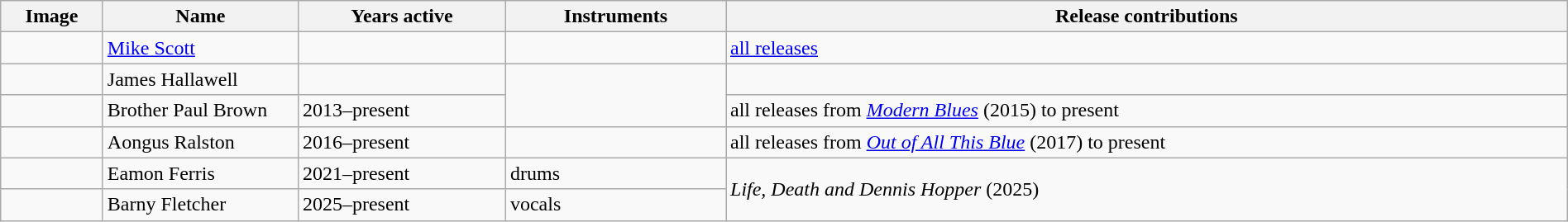<table class="wikitable" width="100%" border="1">
<tr>
<th width="75">Image</th>
<th width="150">Name</th>
<th width="160">Years active</th>
<th width="170">Instruments</th>
<th>Release contributions</th>
</tr>
<tr>
<td></td>
<td><a href='#'>Mike Scott</a></td>
<td></td>
<td></td>
<td><a href='#'>all releases</a></td>
</tr>
<tr>
<td></td>
<td>James Hallawell</td>
<td></td>
<td rowspan="2"></td>
<td></td>
</tr>
<tr>
<td></td>
<td>Brother Paul Brown</td>
<td>2013–present</td>
<td>all releases from <em><a href='#'>Modern Blues</a></em> (2015) to present</td>
</tr>
<tr>
<td></td>
<td>Aongus Ralston</td>
<td>2016–present</td>
<td></td>
<td>all releases from <em><a href='#'>Out of All This Blue</a></em> (2017) to present</td>
</tr>
<tr>
<td></td>
<td>Eamon Ferris</td>
<td>2021–present</td>
<td>drums</td>
<td rowspan="2"><em>Life, Death and Dennis Hopper</em> (2025)</td>
</tr>
<tr>
<td></td>
<td>Barny Fletcher</td>
<td>2025–present</td>
<td>vocals</td>
</tr>
</table>
